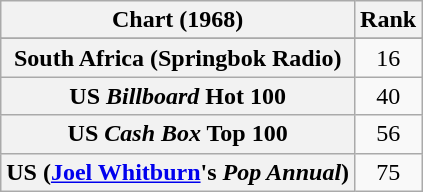<table class="wikitable sortable plainrowheaders" style="text-align:center">
<tr>
<th>Chart (1968)</th>
<th>Rank</th>
</tr>
<tr>
</tr>
<tr>
<th scope="row">South Africa (Springbok Radio)</th>
<td>16</td>
</tr>
<tr>
<th scope="row">US <em>Billboard</em> Hot 100</th>
<td>40</td>
</tr>
<tr>
<th scope="row">US <em>Cash Box</em> Top 100</th>
<td>56</td>
</tr>
<tr>
<th scope="row">US (<a href='#'>Joel Whitburn</a>'s <em>Pop Annual</em>)</th>
<td>75</td>
</tr>
</table>
